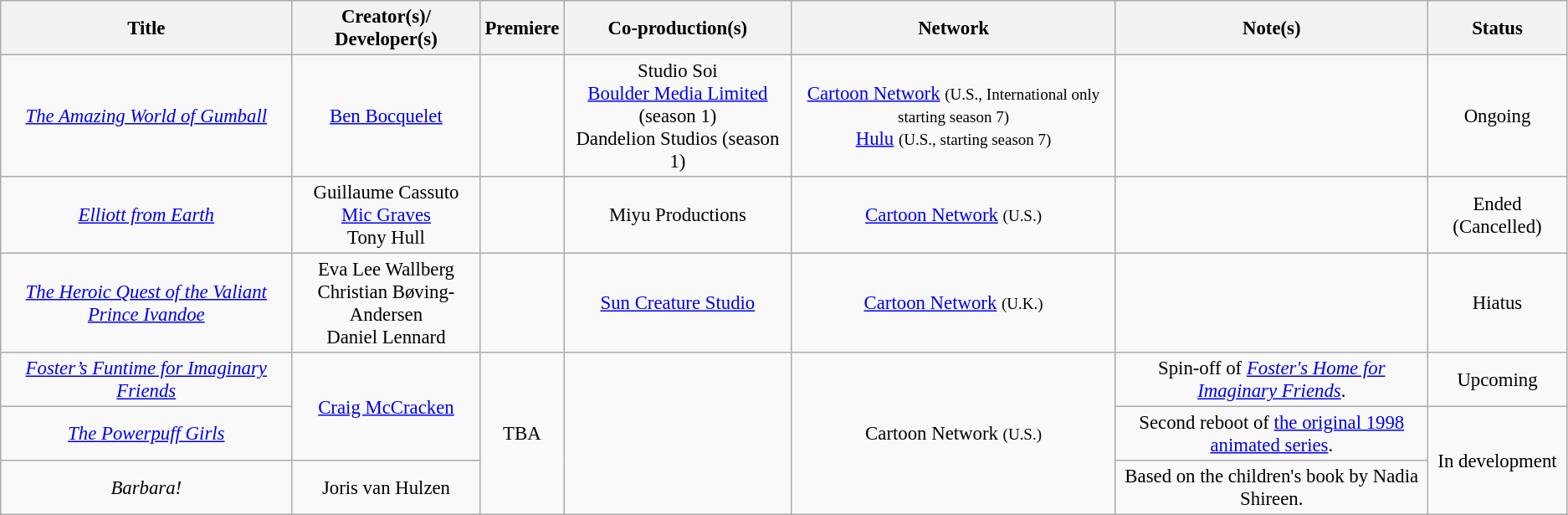<table class="wikitable sortable" style="text-align:center; font-size:95%">
<tr>
<th>Title</th>
<th>Creator(s)/<br>Developer(s)</th>
<th>Premiere</th>
<th>Co-production(s)</th>
<th>Network</th>
<th>Note(s)</th>
<th>Status</th>
</tr>
<tr>
<td><em><a href='#'>The Amazing World of Gumball</a></em></td>
<td><a href='#'>Ben Bocquelet</a></td>
<td></td>
<td>Studio Soi<br><a href='#'>Boulder Media Limited</a> (season 1)<br>Dandelion Studios (season 1)</td>
<td><a href='#'>Cartoon Network</a> <small>(U.S., International only starting season 7)</small><br><a href='#'>Hulu</a> <small>(U.S., starting season 7)</small></td>
<td></td>
<td>Ongoing</td>
</tr>
<tr>
<td><em><a href='#'>Elliott from Earth</a></em></td>
<td>Guillaume Cassuto<br><a href='#'>Mic Graves</a><br>Tony Hull</td>
<td></td>
<td>Miyu Productions</td>
<td><a href='#'>Cartoon Network</a> <small>(U.S.)</small></td>
<td></td>
<td>Ended (Cancelled)</td>
</tr>
<tr>
<td><em><a href='#'>The Heroic Quest of the Valiant Prince Ivandoe</a></em></td>
<td>Eva Lee Wallberg<br>Christian Bøving-Andersen<br>Daniel Lennard</td>
<td></td>
<td><a href='#'>Sun Creature Studio</a></td>
<td><a href='#'>Cartoon Network</a> <small>(U.K.)</small></td>
<td></td>
<td>Hiatus</td>
</tr>
<tr>
<td><em><a href='#'>Foster’s Funtime for Imaginary Friends</a></em></td>
<td rowspan="2"><a href='#'>Craig McCracken</a></td>
<td rowspan="3">TBA</td>
<td rowspan="3"></td>
<td rowspan="3">Cartoon Network <small>(U.S.)</small></td>
<td>Spin-off of <em><a href='#'>Foster's Home for Imaginary Friends</a></em>.</td>
<td>Upcoming</td>
</tr>
<tr>
<td><em><a href='#'>The Powerpuff Girls</a></em></td>
<td>Second reboot of <a href='#'>the original 1998 animated series</a>.</td>
<td rowspan="2">In development</td>
</tr>
<tr>
<td><em>Barbara!</em></td>
<td>Joris van Hulzen</td>
<td>Based on the children's book by Nadia Shireen.</td>
</tr>
</table>
